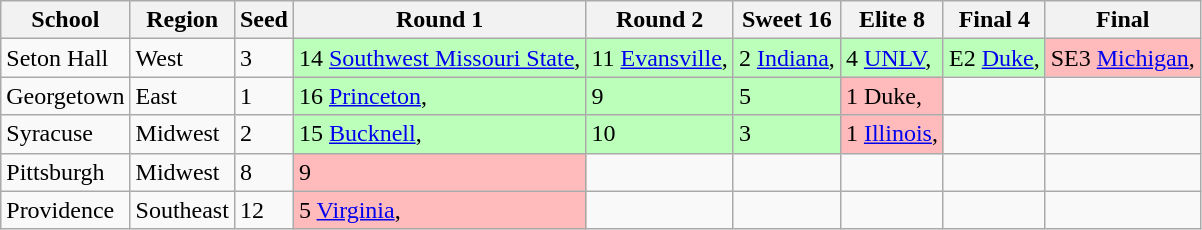<table class="wikitable">
<tr>
<th>School</th>
<th>Region</th>
<th>Seed</th>
<th>Round 1</th>
<th>Round 2</th>
<th>Sweet 16</th>
<th>Elite 8</th>
<th>Final 4</th>
<th>Final</th>
</tr>
<tr>
<td>Seton Hall</td>
<td>West</td>
<td>3</td>
<td style="background:#bfb;">14 <a href='#'>Southwest Missouri State</a>, </td>
<td style="background:#bfb;">11 <a href='#'>Evansville</a>, </td>
<td style="background:#bfb;">2 <a href='#'>Indiana</a>, </td>
<td style="background:#bfb;">4 <a href='#'>UNLV</a>, </td>
<td style="background:#bfb;">E2 <a href='#'>Duke</a>, </td>
<td style="background:#fbb;">SE3 <a href='#'>Michigan</a>, </td>
</tr>
<tr>
<td>Georgetown</td>
<td>East</td>
<td>1</td>
<td style="background:#bfb;">16 <a href='#'>Princeton</a>, </td>
<td style="background:#bfb;">9  </td>
<td style="background:#bfb;">5  </td>
<td style="background:#fbb;">1 Duke, </td>
<td></td>
<td></td>
</tr>
<tr>
<td>Syracuse</td>
<td>Midwest</td>
<td>2</td>
<td style="background:#bfb;">15 <a href='#'>Bucknell</a>, </td>
<td style="background:#bfb;">10  </td>
<td style="background:#bfb;">3  </td>
<td style="background:#fbb;">1 <a href='#'>Illinois</a>, </td>
<td></td>
<td></td>
</tr>
<tr>
<td>Pittsburgh</td>
<td>Midwest</td>
<td>8</td>
<td style="background:#fbb;">9  </td>
<td></td>
<td></td>
<td></td>
<td></td>
<td></td>
</tr>
<tr>
<td>Providence</td>
<td>Southeast</td>
<td>12</td>
<td style="background:#fbb;">5 <a href='#'>Virginia</a>, </td>
<td></td>
<td></td>
<td></td>
<td></td>
<td></td>
</tr>
</table>
